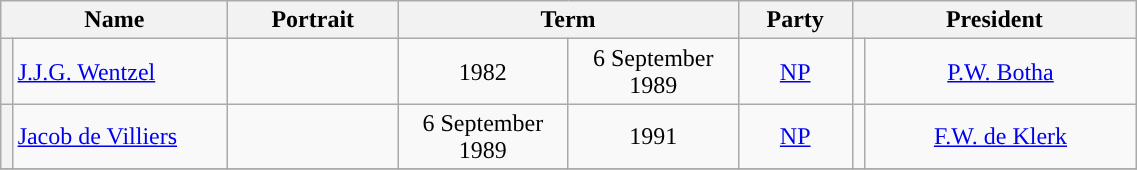<table class="wikitable" width=60%>
<tr>
<th colspan=2 width=20%>Name</th>
<th width=75>Portrait</th>
<th colspan=2 width=30%>Term</th>
<th width=10%>Party</th>
<th colspan=2 width=25%>President </th>
</tr>
<tr style="text-align:center">
<th style="width:1%;background-color: "></th>
<td align=left><a href='#'>J.J.G. Wentzel</a></td>
<td></td>
<td>1982</td>
<td>6 September 1989</td>
<td><a href='#'>NP</a></td>
<td style="width:1%;background-color: "></td>
<td><a href='#'>P.W. Botha</a><br> </td>
</tr>
<tr style="text-align:center">
<th style="width:1%;background-color: "></th>
<td align=left><a href='#'>Jacob de Villiers</a></td>
<td></td>
<td>6 September 1989</td>
<td>1991</td>
<td><a href='#'>NP</a></td>
<td style="width:1%;background-color: "></td>
<td><a href='#'>F.W. de Klerk</a><br> </td>
</tr>
<tr>
</tr>
</table>
